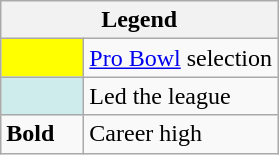<table class="wikitable">
<tr>
<th colspan="2">Legend</th>
</tr>
<tr>
<td style="background:#ff0; width:3em;"></td>
<td><a href='#'>Pro Bowl</a> selection</td>
</tr>
<tr>
<td style="background:#cfecec; width:3em;"></td>
<td>Led the league</td>
</tr>
<tr>
<td><strong>Bold</strong></td>
<td>Career high</td>
</tr>
</table>
